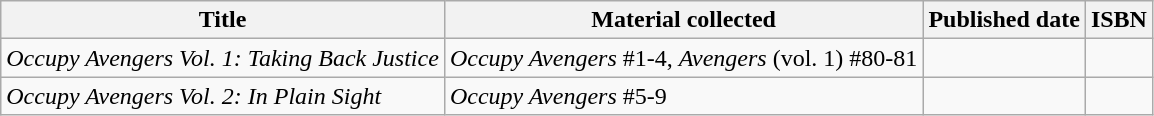<table class="wikitable sortable">
<tr>
<th>Title</th>
<th>Material collected</th>
<th>Published date</th>
<th>ISBN</th>
</tr>
<tr>
<td><em>Occupy Avengers Vol. 1: Taking Back Justice</em></td>
<td><em>Occupy Avengers</em> #1-4, <em>Avengers</em> (vol. 1) #80-81</td>
<td></td>
<td></td>
</tr>
<tr>
<td><em>Occupy Avengers Vol. 2: In Plain Sight</em></td>
<td><em>Occupy Avengers</em> #5-9</td>
<td></td>
<td></td>
</tr>
</table>
